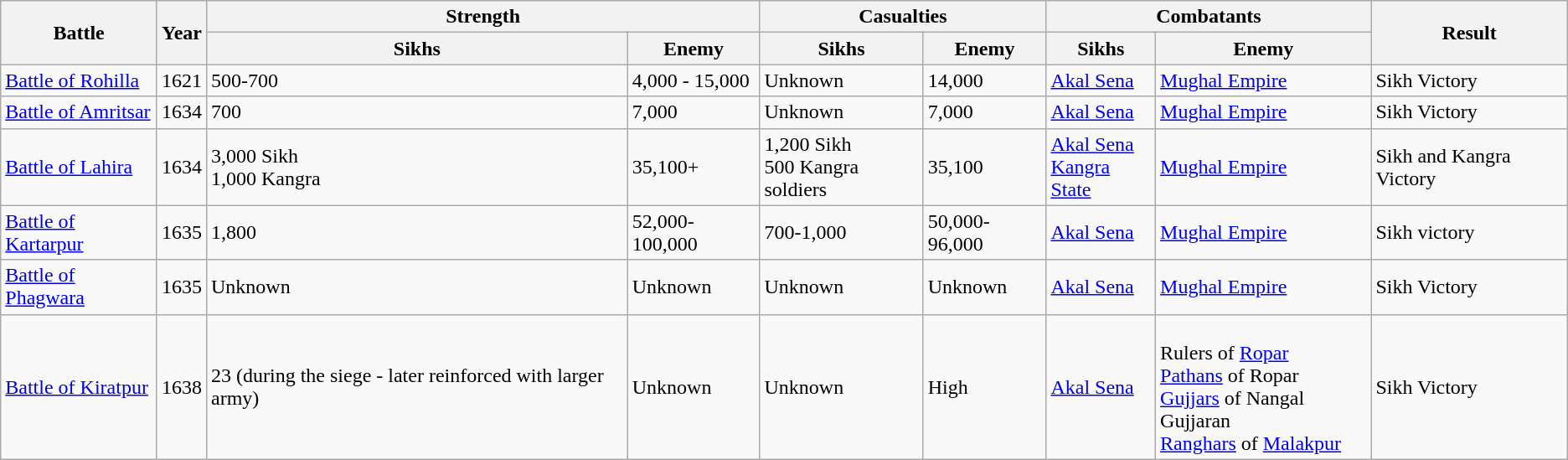<table class="wikitable sortable">
<tr>
<th rowspan="2">Battle</th>
<th rowspan="2" data-sort-type="number">Year</th>
<th colspan="2">Strength</th>
<th colspan="2">Casualties</th>
<th colspan="2">Combatants</th>
<th rowspan="2">Result</th>
</tr>
<tr>
<th data-sort-type="number">Sikhs</th>
<th data-sort-type="number">Enemy</th>
<th>Sikhs</th>
<th>Enemy</th>
<th data-sort-type="number">Sikhs</th>
<th data-sort-type="number">Enemy</th>
</tr>
<tr>
<td><a href='#'>Battle of Rohilla</a></td>
<td>1621</td>
<td>500-700</td>
<td>4,000 - 15,000</td>
<td>Unknown</td>
<td>14,000</td>
<td><a href='#'>Akal Sena</a></td>
<td><a href='#'>Mughal Empire</a></td>
<td>Sikh Victory</td>
</tr>
<tr>
<td><a href='#'>Battle of Amritsar</a></td>
<td>1634</td>
<td>700</td>
<td>7,000</td>
<td>Unknown</td>
<td>7,000</td>
<td><a href='#'>Akal Sena</a></td>
<td><a href='#'>Mughal Empire</a></td>
<td>Sikh Victory</td>
</tr>
<tr>
<td><a href='#'>Battle of Lahira</a></td>
<td>1634</td>
<td>3,000 Sikh<br>1,000 Kangra</td>
<td>35,100+</td>
<td>1,200 Sikh<br>500 Kangra soldiers</td>
<td>35,100</td>
<td><a href='#'>Akal Sena</a><br><a href='#'>Kangra State</a></td>
<td><a href='#'>Mughal Empire</a></td>
<td>Sikh and Kangra Victory</td>
</tr>
<tr>
<td><a href='#'>Battle of Kartarpur</a></td>
<td>1635</td>
<td>1,800</td>
<td>52,000-100,000</td>
<td>700-1,000</td>
<td>50,000-96,000</td>
<td><a href='#'>Akal Sena</a></td>
<td><a href='#'>Mughal Empire</a></td>
<td>Sikh victory</td>
</tr>
<tr>
<td><a href='#'>Battle of Phagwara</a></td>
<td>1635</td>
<td>Unknown</td>
<td>Unknown</td>
<td>Unknown</td>
<td>Unknown</td>
<td><a href='#'>Akal Sena</a></td>
<td><a href='#'>Mughal Empire</a></td>
<td>Sikh Victory</td>
</tr>
<tr>
<td><a href='#'>Battle of Kiratpur</a></td>
<td>1638</td>
<td>23 (during the siege - later reinforced with larger army) </td>
<td>Unknown</td>
<td>Unknown</td>
<td>High</td>
<td><a href='#'>Akal Sena</a></td>
<td><br>Rulers of <a href='#'>Ropar</a><br><a href='#'>Pathans</a> of Ropar<br><a href='#'>Gujjars</a> of Nangal Gujjaran<br><a href='#'>Ranghars</a> of <a href='#'>Malakpur</a></td>
<td>Sikh Victory</td>
</tr>
</table>
